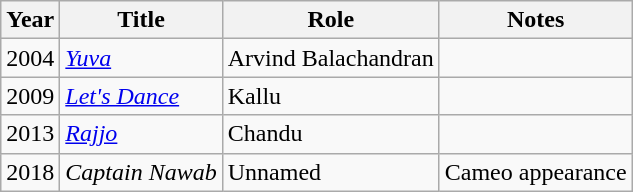<table class="wikitable">
<tr>
<th scope="col">Year</th>
<th scope="col">Title</th>
<th scope="col">Role</th>
<th scope="col">Notes</th>
</tr>
<tr>
<td>2004</td>
<td><em><a href='#'>Yuva</a></em></td>
<td>Arvind Balachandran</td>
<td></td>
</tr>
<tr>
<td>2009</td>
<td><em><a href='#'>Let's Dance</a></em></td>
<td>Kallu</td>
<td></td>
</tr>
<tr>
<td>2013</td>
<td><em><a href='#'>Rajjo</a></em></td>
<td>Chandu</td>
<td></td>
</tr>
<tr>
<td>2018</td>
<td><em>Captain Nawab </em></td>
<td>Unnamed</td>
<td>Cameo appearance</td>
</tr>
</table>
